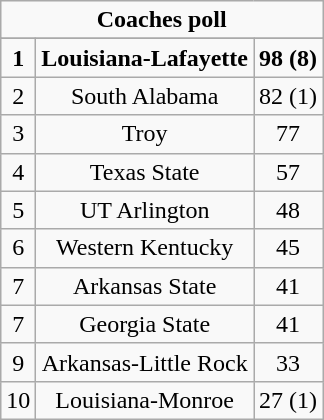<table class="wikitable">
<tr style="text-align:center;">
<td colspan="3"><strong>Coaches poll </strong></td>
</tr>
<tr style="text-align:center;">
</tr>
<tr style="text-align:center;">
<td><strong>1</strong></td>
<td><strong>Louisiana-Lafayette</strong></td>
<td><strong>98 (8)</strong></td>
</tr>
<tr style="text-align:center;">
<td>2</td>
<td>South Alabama</td>
<td>82 (1)</td>
</tr>
<tr style="text-align:center;">
<td>3</td>
<td>Troy</td>
<td>77</td>
</tr>
<tr style="text-align:center;">
<td>4</td>
<td>Texas State</td>
<td>57</td>
</tr>
<tr style="text-align:center;">
<td>5</td>
<td>UT Arlington</td>
<td>48</td>
</tr>
<tr style="text-align:center;">
<td>6</td>
<td>Western Kentucky</td>
<td>45</td>
</tr>
<tr style="text-align:center;">
<td>7</td>
<td>Arkansas State</td>
<td>41</td>
</tr>
<tr style="text-align:center;">
<td>7</td>
<td>Georgia State</td>
<td>41</td>
</tr>
<tr style="text-align:center;">
<td>9</td>
<td>Arkansas-Little Rock</td>
<td>33</td>
</tr>
<tr style="text-align:center;">
<td>10</td>
<td>Louisiana-Monroe</td>
<td>27 (1)</td>
</tr>
</table>
